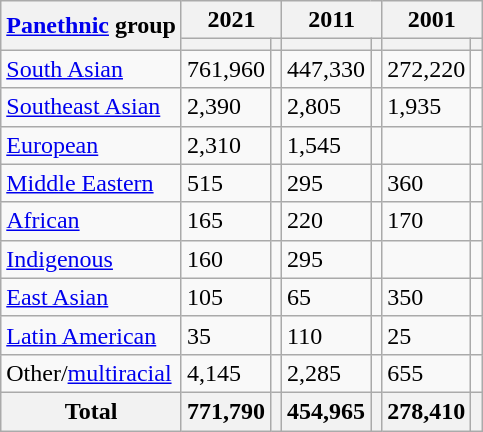<table class="wikitable sortable">
<tr>
<th rowspan="2"><a href='#'>Panethnic</a> group</th>
<th colspan="2">2021</th>
<th colspan="2">2011</th>
<th colspan="2">2001</th>
</tr>
<tr>
<th><a href='#'></a></th>
<th></th>
<th></th>
<th></th>
<th></th>
<th></th>
</tr>
<tr>
<td><a href='#'>South Asian</a></td>
<td>761,960</td>
<td></td>
<td>447,330</td>
<td></td>
<td>272,220</td>
<td></td>
</tr>
<tr>
<td><a href='#'>Southeast Asian</a></td>
<td>2,390</td>
<td></td>
<td>2,805</td>
<td></td>
<td>1,935</td>
<td></td>
</tr>
<tr>
<td><a href='#'>European</a></td>
<td>2,310</td>
<td></td>
<td>1,545</td>
<td></td>
<td></td>
<td></td>
</tr>
<tr>
<td><a href='#'>Middle Eastern</a></td>
<td>515</td>
<td></td>
<td>295</td>
<td></td>
<td>360</td>
<td></td>
</tr>
<tr>
<td><a href='#'>African</a></td>
<td>165</td>
<td></td>
<td>220</td>
<td></td>
<td>170</td>
<td></td>
</tr>
<tr>
<td><a href='#'>Indigenous</a></td>
<td>160</td>
<td></td>
<td>295</td>
<td></td>
<td></td>
<td></td>
</tr>
<tr>
<td><a href='#'>East Asian</a></td>
<td>105</td>
<td></td>
<td>65</td>
<td></td>
<td>350</td>
<td></td>
</tr>
<tr>
<td><a href='#'>Latin American</a></td>
<td>35</td>
<td></td>
<td>110</td>
<td></td>
<td>25</td>
<td></td>
</tr>
<tr>
<td>Other/<a href='#'>multiracial</a></td>
<td>4,145</td>
<td></td>
<td>2,285</td>
<td></td>
<td>655</td>
<td></td>
</tr>
<tr>
<th>Total</th>
<th>771,790</th>
<th></th>
<th>454,965</th>
<th></th>
<th>278,410</th>
<th></th>
</tr>
</table>
